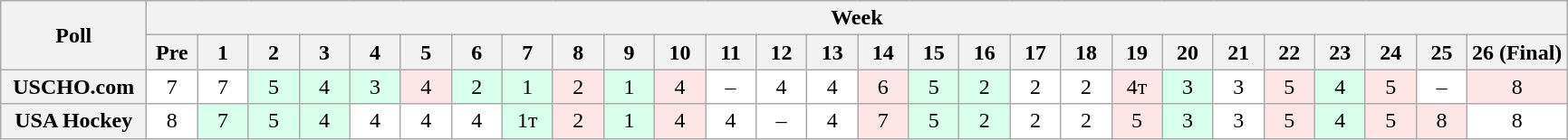<table class="wikitable" style="white-space:nowrap;">
<tr>
<th scope="col" width="100" rowspan="2">Poll</th>
<th colspan="28">Week</th>
</tr>
<tr>
<th scope="col" width="30">Pre</th>
<th scope="col" width="30">1</th>
<th scope="col" width="30">2</th>
<th scope="col" width="30">3</th>
<th scope="col" width="30">4</th>
<th scope="col" width="30">5</th>
<th scope="col" width="30">6</th>
<th scope="col" width="30">7</th>
<th scope="col" width="30">8</th>
<th scope="col" width="30">9</th>
<th scope="col" width="30">10</th>
<th scope="col" width="30">11</th>
<th scope="col" width="30">12</th>
<th scope="col" width="30">13</th>
<th scope="col" width="30">14</th>
<th scope="col" width="30">15</th>
<th scope="col" width="30">16</th>
<th scope="col" width="30">17</th>
<th scope="col" width="30">18</th>
<th scope="col" width="30">19</th>
<th scope="col" width="30">20</th>
<th scope="col" width="30">21</th>
<th scope="col" width="30">22</th>
<th scope="col" width="30">23</th>
<th scope="col" width="30">24</th>
<th scope="col" width="30">25</th>
<th scope="col" width="30">26 (Final)</th>
</tr>
<tr style="text-align:center;">
<th>USCHO.com</th>
<td bgcolor=FFFFFF>7</td>
<td bgcolor=FFFFFF>7</td>
<td bgcolor=D8FFEB>5</td>
<td bgcolor=D8FFEB>4</td>
<td bgcolor=D8FFEB>3 </td>
<td bgcolor=FFE6E6>4</td>
<td bgcolor=D8FFEB>2 </td>
<td bgcolor=D8FFEB>1 </td>
<td bgcolor=FFE6E6>2 </td>
<td bgcolor=D8FFEB>1 </td>
<td bgcolor=FFE6E6>4</td>
<td bgcolor=FFFFFF>–</td>
<td bgcolor=FFFFFF>4</td>
<td bgcolor=FFFFFF>4</td>
<td bgcolor=FFE6E6>6</td>
<td bgcolor=D8FFEB>5 </td>
<td bgcolor=D8FFEB>2 </td>
<td bgcolor=FFFFFF>2 </td>
<td bgcolor=FFFFFF>2 </td>
<td bgcolor=FFE6E6>4т</td>
<td bgcolor=D8FFEB>3</td>
<td bgcolor=FFFFFF>3</td>
<td bgcolor=FFE6E6>5</td>
<td bgcolor=D8FFEB>4</td>
<td bgcolor=FFE6E6>5</td>
<td bgcolor=FFFFFF>–</td>
<td bgcolor=FFE6E6>8</td>
</tr>
<tr style="text-align:center;">
<th>USA Hockey</th>
<td bgcolor=FFFFFF>8</td>
<td bgcolor=D8FFEB>7</td>
<td bgcolor=D8FFEB>5</td>
<td bgcolor=D8FFEB>4</td>
<td bgcolor=FFFFFF>4</td>
<td bgcolor=FFFFFF>4</td>
<td bgcolor=FFFFFF>4</td>
<td bgcolor=D8FFEB>1т </td>
<td bgcolor=FFE6E6>2 </td>
<td bgcolor=D8FFEB>1 </td>
<td bgcolor=FFE6E6>4</td>
<td bgcolor=FFFFFF>4</td>
<td bgcolor=FFFFFF>–</td>
<td bgcolor=FFFFFF>4</td>
<td bgcolor=FFE6E6>7</td>
<td bgcolor=D8FFEB>5</td>
<td bgcolor=D8FFEB>2</td>
<td bgcolor=FFFFFF>2</td>
<td bgcolor=FFFFFF>2 </td>
<td bgcolor=FFE6E6>5</td>
<td bgcolor=D8FFEB>3</td>
<td bgcolor=FFFFFF>3</td>
<td bgcolor=FFE6E6>5</td>
<td bgcolor=D8FFEB>4</td>
<td bgcolor=FFE6E6>5</td>
<td bgcolor=FFE6E6>8</td>
<td bgcolor=FFFFFF>8</td>
</tr>
</table>
